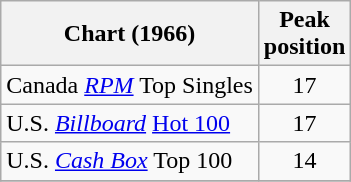<table class="wikitable">
<tr>
<th align="left">Chart (1966)</th>
<th align="left">Peak<br>position</th>
</tr>
<tr>
<td>Canada <em><a href='#'>RPM</a></em> Top Singles</td>
<td style="text-align:center;">17</td>
</tr>
<tr>
<td>U.S. <em><a href='#'>Billboard</a></em> <a href='#'>Hot 100</a></td>
<td style="text-align:center;">17</td>
</tr>
<tr>
<td>U.S. <em><a href='#'>Cash Box</a></em> Top 100</td>
<td style="text-align:center;">14</td>
</tr>
<tr>
</tr>
</table>
